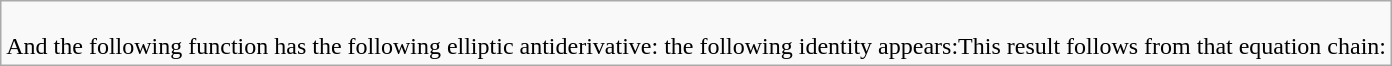<table class="wikitable">
<tr>
<td><br>And the following function has the following elliptic antiderivative: the following identity appears:This result follows from that equation chain:</td>
</tr>
</table>
